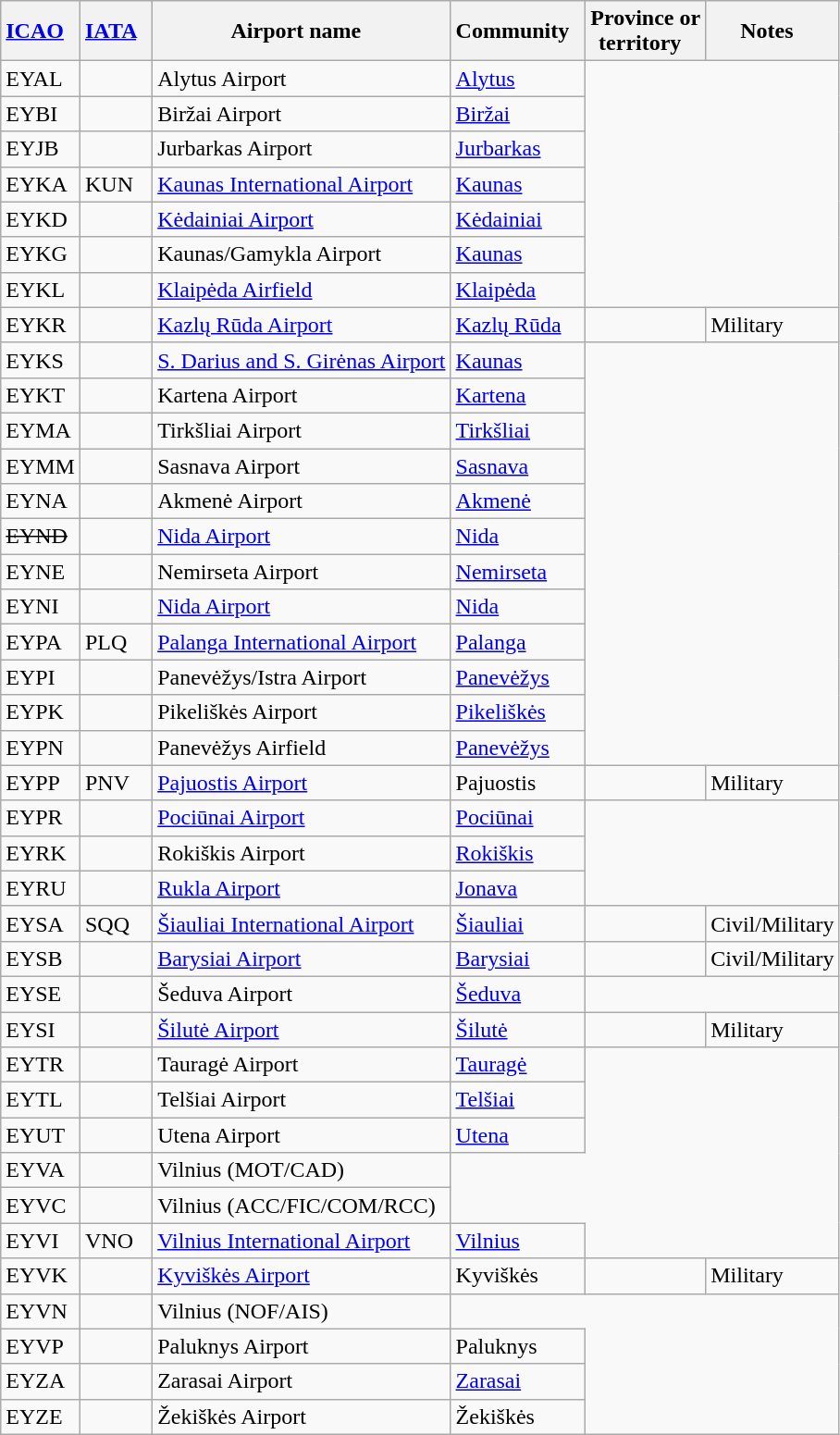<table class="wikitable" style="width:auto;">
<tr>
<th width="*"><a href='#'>ICAO</a>  </th>
<th width="*"><a href='#'>IATA</a>  </th>
<th width="*">Airport name  </th>
<th width="*">Community  </th>
<th width="*">Province or<br>territory  </th>
<th width="*">Notes  </th>
</tr>
<tr>
<td>EYAL</td>
<td></td>
<td>Alytus Airport</td>
<td><a href='#'>Alytus</a></td>
</tr>
<tr>
<td>EYBI</td>
<td></td>
<td>Biržai Airport</td>
<td><a href='#'>Biržai</a></td>
</tr>
<tr>
<td>EYJB</td>
<td></td>
<td>Jurbarkas Airport</td>
<td><a href='#'>Jurbarkas</a></td>
</tr>
<tr>
<td>EYKA</td>
<td>KUN</td>
<td><a href='#'>Kaunas International Airport</a></td>
<td><a href='#'>Kaunas</a></td>
</tr>
<tr>
<td>EYKD</td>
<td></td>
<td><a href='#'>Kėdainiai Airport</a></td>
<td><a href='#'>Kėdainiai</a></td>
</tr>
<tr>
<td>EYKG</td>
<td></td>
<td>Kaunas/Gamykla Airport</td>
<td><a href='#'>Kaunas</a></td>
</tr>
<tr>
<td>EYKL</td>
<td></td>
<td><a href='#'>Klaipėda Airfield</a></td>
<td><a href='#'>Klaipėda</a></td>
</tr>
<tr>
<td>EYKR</td>
<td></td>
<td><a href='#'>Kazlų Rūda Airport</a></td>
<td><a href='#'>Kazlų Rūda</a></td>
<td></td>
<td>Military</td>
</tr>
<tr>
<td>EYKS</td>
<td></td>
<td><a href='#'>S. Darius and S. Girėnas Airport</a></td>
<td><a href='#'>Kaunas</a></td>
</tr>
<tr>
<td>EYKT</td>
<td></td>
<td>Kartena Airport</td>
<td><a href='#'>Kartena</a></td>
</tr>
<tr>
<td>EYMA</td>
<td></td>
<td>Tirkšliai Airport</td>
<td><a href='#'>Tirkšliai</a></td>
</tr>
<tr>
<td>EYMM</td>
<td></td>
<td>Sasnava Airport</td>
<td><a href='#'>Sasnava</a></td>
</tr>
<tr>
<td>EYNA</td>
<td></td>
<td>Akmenė Airport</td>
<td><a href='#'>Akmenė</a></td>
</tr>
<tr>
<td><s>EYND</s></td>
<td></td>
<td><a href='#'>Nida Airport</a></td>
<td><a href='#'>Nida</a></td>
</tr>
<tr>
<td>EYNE</td>
<td></td>
<td>Nemirseta Airport</td>
<td><a href='#'>Nemirseta</a></td>
</tr>
<tr>
<td>EYNI</td>
<td></td>
<td><a href='#'>Nida Airport</a></td>
<td><a href='#'>Nida</a></td>
</tr>
<tr>
<td>EYPA</td>
<td>PLQ</td>
<td><a href='#'>Palanga International Airport</a></td>
<td><a href='#'>Palanga</a></td>
</tr>
<tr>
<td>EYPI</td>
<td></td>
<td>Panevėžys/Istra Airport</td>
<td><a href='#'>Panevėžys</a></td>
</tr>
<tr>
<td>EYPK</td>
<td></td>
<td>Pikeliškės Airport</td>
<td><a href='#'>Pikeliškės</a></td>
</tr>
<tr>
<td>EYPN</td>
<td></td>
<td>Panevėžys Airfield</td>
<td><a href='#'>Panevėžys</a></td>
</tr>
<tr>
<td>EYPP</td>
<td>PNV</td>
<td><a href='#'>Pajuostis Airport</a></td>
<td>Pajuostis</td>
<td></td>
<td>Military</td>
</tr>
<tr>
<td>EYPR</td>
<td></td>
<td><a href='#'>Pociūnai Airport</a></td>
<td><a href='#'>Pociūnai</a></td>
</tr>
<tr>
<td>EYRK</td>
<td></td>
<td>Rokiškis Airport</td>
<td><a href='#'>Rokiškis</a></td>
</tr>
<tr>
<td>EYRU</td>
<td></td>
<td><a href='#'>Rukla Airport</a></td>
<td><a href='#'>Jonava</a></td>
</tr>
<tr>
<td>EYSA</td>
<td>SQQ</td>
<td><a href='#'>Šiauliai International Airport</a></td>
<td><a href='#'>Šiauliai</a></td>
<td></td>
<td>Civil/Military</td>
</tr>
<tr>
<td>EYSB</td>
<td></td>
<td><a href='#'>Barysiai Airport</a></td>
<td><a href='#'>Barysiai</a></td>
<td></td>
<td>Civil/Military</td>
</tr>
<tr>
<td>EYSE</td>
<td></td>
<td>Šeduva Airport</td>
<td><a href='#'>Šeduva</a></td>
</tr>
<tr>
<td>EYSI</td>
<td></td>
<td><a href='#'>Šilutė Airport</a></td>
<td><a href='#'>Šilutė</a></td>
<td></td>
<td>Military</td>
</tr>
<tr>
<td>EYTR</td>
<td></td>
<td>Tauragė Airport</td>
<td><a href='#'>Tauragė</a></td>
</tr>
<tr>
<td>EYTL</td>
<td></td>
<td>Telšiai Airport</td>
<td><a href='#'>Telšiai</a></td>
</tr>
<tr>
<td>EYUT</td>
<td></td>
<td>Utena Airport</td>
<td><a href='#'>Utena</a></td>
</tr>
<tr>
<td>EYVA</td>
<td></td>
<td>Vilnius (MOT/CAD)</td>
</tr>
<tr>
<td>EYVC</td>
<td></td>
<td>Vilnius (ACC/FIC/COM/RCC)</td>
</tr>
<tr>
<td>EYVI</td>
<td>VNO</td>
<td><a href='#'>Vilnius International Airport</a></td>
<td><a href='#'>Vilnius</a></td>
</tr>
<tr>
<td>EYVK</td>
<td></td>
<td><a href='#'>Kyviškės Airport</a></td>
<td>Kyviškės</td>
<td></td>
<td>Military</td>
</tr>
<tr>
<td>EYVN</td>
<td></td>
<td>Vilnius (NOF/AIS)</td>
</tr>
<tr>
<td>EYVP</td>
<td></td>
<td>Paluknys Airport</td>
<td>Paluknys</td>
</tr>
<tr>
<td>EYZA</td>
<td></td>
<td>Zarasai Airport</td>
<td><a href='#'>Zarasai</a></td>
</tr>
<tr>
<td>EYZE</td>
<td></td>
<td>Žekiškės Airport</td>
<td>Žekiškės</td>
</tr>
</table>
